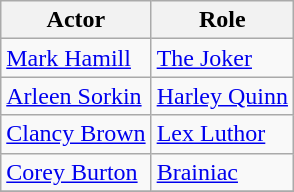<table class="wikitable">
<tr>
<th>Actor</th>
<th>Role</th>
</tr>
<tr>
<td><a href='#'>Mark Hamill</a></td>
<td><a href='#'>The Joker</a></td>
</tr>
<tr>
<td><a href='#'>Arleen Sorkin</a></td>
<td><a href='#'>Harley Quinn</a></td>
</tr>
<tr>
<td><a href='#'>Clancy Brown</a></td>
<td><a href='#'>Lex Luthor</a></td>
</tr>
<tr>
<td><a href='#'>Corey Burton</a></td>
<td><a href='#'>Brainiac</a></td>
</tr>
<tr>
</tr>
</table>
